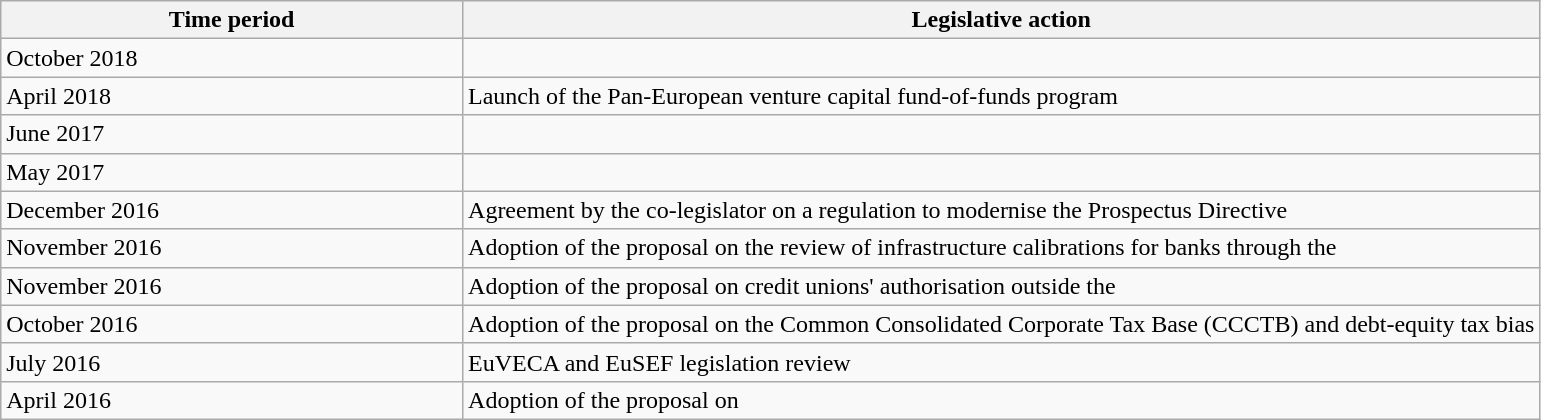<table class="wikitable center">
<tr>
<th scope="col">Time period</th>
<th scope="col">Legislative action</th>
</tr>
<tr>
<td>October 2018</td>
<td style="width:70%;"></td>
</tr>
<tr>
<td>April 2018</td>
<td style="width:70%;">Launch of the Pan-European venture capital fund-of-funds program</td>
</tr>
<tr>
<td>June 2017</td>
<td style="width:70%;"></td>
</tr>
<tr>
<td>May 2017</td>
<td style="width:70%;"></td>
</tr>
<tr>
<td>December 2016</td>
<td style="width:70%;">Agreement by the co-legislator on a regulation to modernise the Prospectus Directive</td>
</tr>
<tr>
<td>November 2016</td>
<td style="width:70%;">Adoption of the proposal on the review of infrastructure calibrations for banks through the </td>
</tr>
<tr>
<td>November 2016</td>
<td style="width:70%;">Adoption of the proposal on credit unions' authorisation outside the </td>
</tr>
<tr>
<td>October 2016</td>
<td style="width:70%;">Adoption of the proposal on the Common Consolidated Corporate Tax Base (CCCTB) and debt-equity tax bias</td>
</tr>
<tr>
<td>July 2016</td>
<td style="width:70%;">EuVECA and EuSEF legislation review</td>
</tr>
<tr>
<td>April 2016</td>
<td style="width:70%;">Adoption of the proposal on </td>
</tr>
</table>
